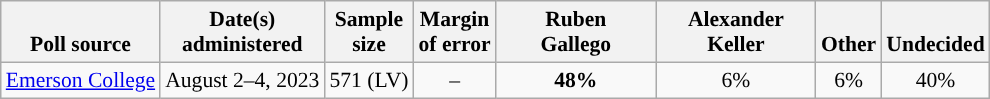<table class="wikitable" style="font-size:90%;text-align:center;">
<tr style="vertical-align:bottom">
<th>Poll source</th>
<th>Date(s)<br>administered</th>
<th>Sample<br>size</th>
<th>Margin<br>of error</th>
<th style="width:100px;">Ruben<br>Gallego</th>
<th style="width:100px;">Alexander<br>Keller</th>
<th>Other</th>
<th>Undecided</th>
</tr>
<tr>
<td style="text-align:left"><a href='#'>Emerson College</a></td>
<td>August 2–4, 2023</td>
<td>571 (LV)</td>
<td>–</td>
<td><strong>48%</strong></td>
<td>6%</td>
<td>6%</td>
<td>40%</td>
</tr>
</table>
